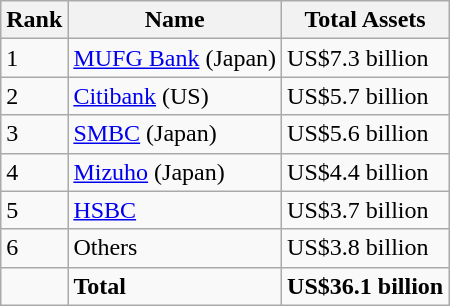<table class="wikitable">
<tr>
<th>Rank</th>
<th>Name</th>
<th>Total Assets</th>
</tr>
<tr>
<td>1</td>
<td><a href='#'>MUFG Bank</a> (Japan)</td>
<td>US$7.3 billion</td>
</tr>
<tr>
<td>2</td>
<td><a href='#'>Citibank</a> (US)</td>
<td>US$5.7 billion</td>
</tr>
<tr>
<td>3</td>
<td><a href='#'>SMBC</a> (Japan)</td>
<td>US$5.6 billion</td>
</tr>
<tr>
<td>4</td>
<td><a href='#'>Mizuho</a> (Japan)</td>
<td>US$4.4 billion</td>
</tr>
<tr>
<td>5</td>
<td><a href='#'>HSBC</a></td>
<td>US$3.7 billion</td>
</tr>
<tr>
<td>6</td>
<td>Others</td>
<td>US$3.8 billion</td>
</tr>
<tr>
<td></td>
<td><strong>Total</strong></td>
<td><strong>US$36.1 billion</strong></td>
</tr>
</table>
